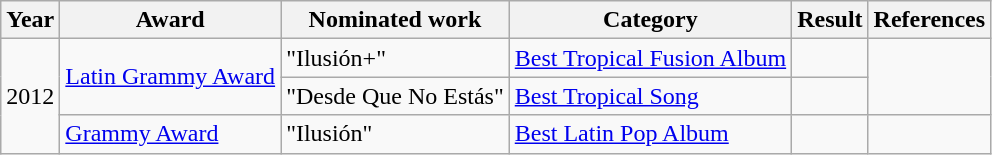<table class="wikitable">
<tr>
<th>Year</th>
<th>Award</th>
<th>Nominated work</th>
<th>Category</th>
<th>Result</th>
<th>References</th>
</tr>
<tr>
<td rowspan="3">2012</td>
<td rowspan="2"><a href='#'>Latin Grammy Award</a></td>
<td>"Ilusión+"</td>
<td><a href='#'>Best Tropical Fusion Album</a></td>
<td></td>
<td style="text-align:center;" rowspan="2"></td>
</tr>
<tr>
<td rowspan="1">"Desde Que No Estás"</td>
<td><a href='#'>Best Tropical Song</a></td>
<td></td>
</tr>
<tr>
<td rowspan="1"><a href='#'>Grammy Award</a></td>
<td>"Ilusión"</td>
<td><a href='#'>Best Latin Pop Album</a></td>
<td></td>
<td style="text-align:center;" rowspan="1"></td>
</tr>
</table>
